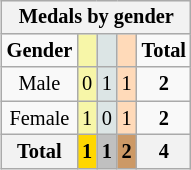<table class="wikitable" border="1" style="font-size:85%; float:right">
<tr style="background:#efefef;">
<th colspan=5>Medals by gender</th>
</tr>
<tr align=center>
<td><strong>Gender</strong></td>
<td bgcolor=#F7F6A8></td>
<td bgcolor=#DCE5E5></td>
<td bgcolor=#FFDAB9></td>
<td><strong>Total</strong></td>
</tr>
<tr align=center>
<td>Male</td>
<td style="background:#F7F6A8;">0</td>
<td style="background:#DCE5E5;">1</td>
<td style="background:#FFDAB9;">1</td>
<td><strong>2</strong></td>
</tr>
<tr align=center>
<td>Female</td>
<td style="background:#F7F6A8;">1</td>
<td style="background:#DCE5E5;">0</td>
<td style="background:#FFDAB9;">1</td>
<td><strong>2</strong></td>
</tr>
<tr align=center>
<th>Total</th>
<th style="background:gold">1</th>
<th style="background:silver">1</th>
<th style="background:#c96">2</th>
<th>4</th>
</tr>
</table>
